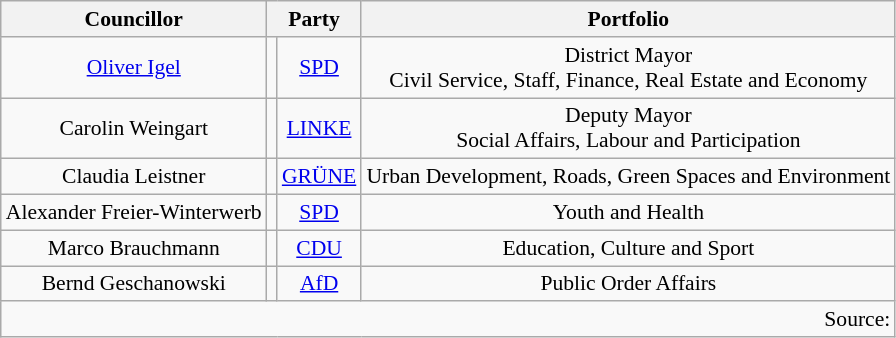<table class=wikitable style="font-size:90%; text-align:center">
<tr>
<th>Councillor</th>
<th colspan=2>Party</th>
<th>Portfolio</th>
</tr>
<tr>
<td><a href='#'>Oliver Igel</a></td>
<td bgcolor=></td>
<td><a href='#'>SPD</a></td>
<td>District Mayor<br>Civil Service, Staff, Finance, Real Estate and Economy</td>
</tr>
<tr>
<td>Carolin Weingart</td>
<td bgcolor=></td>
<td><a href='#'>LINKE</a></td>
<td>Deputy Mayor<br>Social Affairs, Labour and Participation</td>
</tr>
<tr>
<td>Claudia Leistner</td>
<td bgcolor=></td>
<td><a href='#'>GRÜNE</a></td>
<td>Urban Development, Roads, Green Spaces and Environment</td>
</tr>
<tr>
<td>Alexander Freier-Winterwerb</td>
<td bgcolor=></td>
<td><a href='#'>SPD</a></td>
<td>Youth and Health</td>
</tr>
<tr>
<td>Marco Brauchmann</td>
<td bgcolor=></td>
<td><a href='#'>CDU</a></td>
<td>Education, Culture and Sport</td>
</tr>
<tr>
<td>Bernd Geschanowski</td>
<td bgcolor=></td>
<td><a href='#'>AfD</a></td>
<td>Public Order Affairs</td>
</tr>
<tr>
<td colspan=4 align=right>Source: </td>
</tr>
</table>
